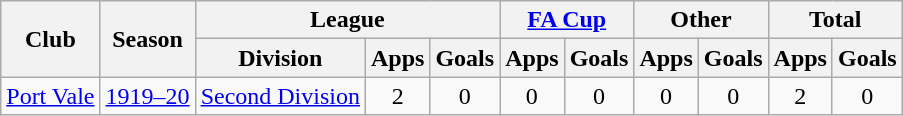<table class="wikitable" style="text-align:center">
<tr>
<th rowspan="2">Club</th>
<th rowspan="2">Season</th>
<th colspan="3">League</th>
<th colspan="2"><a href='#'>FA Cup</a></th>
<th colspan="2">Other</th>
<th colspan="2">Total</th>
</tr>
<tr>
<th>Division</th>
<th>Apps</th>
<th>Goals</th>
<th>Apps</th>
<th>Goals</th>
<th>Apps</th>
<th>Goals</th>
<th>Apps</th>
<th>Goals</th>
</tr>
<tr>
<td><a href='#'>Port Vale</a></td>
<td><a href='#'>1919–20</a></td>
<td><a href='#'>Second Division</a></td>
<td>2</td>
<td>0</td>
<td>0</td>
<td>0</td>
<td>0</td>
<td>0</td>
<td>2</td>
<td>0</td>
</tr>
</table>
